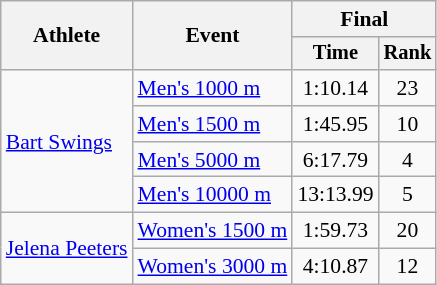<table class="wikitable" style="font-size:90%">
<tr>
<th rowspan=2>Athlete</th>
<th rowspan=2>Event</th>
<th colspan=2>Final</th>
</tr>
<tr style="font-size:95%">
<th>Time</th>
<th>Rank</th>
</tr>
<tr align=center>
<td align=left rowspan=4><a href='#'>Bart Swings</a></td>
<td align=left><a href='#'>Men's 1000 m</a></td>
<td>1:10.14</td>
<td>23</td>
</tr>
<tr align=center>
<td align=left><a href='#'>Men's 1500 m</a></td>
<td>1:45.95</td>
<td>10</td>
</tr>
<tr align=center>
<td align=left><a href='#'>Men's 5000 m</a></td>
<td>6:17.79</td>
<td>4</td>
</tr>
<tr align=center>
<td align=left><a href='#'>Men's 10000 m</a></td>
<td>13:13.99</td>
<td>5</td>
</tr>
<tr align=center>
<td align=left rowspan=2><a href='#'>Jelena Peeters</a></td>
<td align=left><a href='#'>Women's 1500 m</a></td>
<td>1:59.73</td>
<td>20</td>
</tr>
<tr align=center>
<td align=left><a href='#'>Women's 3000 m</a></td>
<td>4:10.87</td>
<td>12</td>
</tr>
</table>
